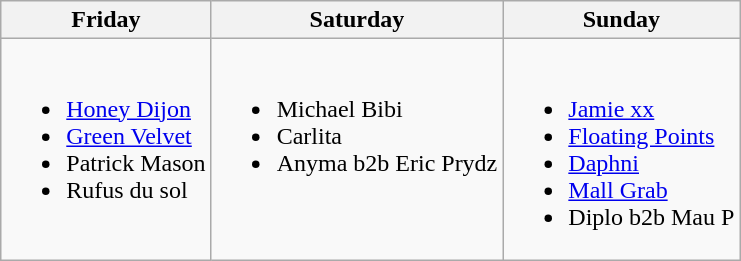<table class="wikitable">
<tr>
<th>Friday</th>
<th>Saturday</th>
<th>Sunday</th>
</tr>
<tr valign="top">
<td><br><ul><li><a href='#'>Honey Dijon</a></li><li><a href='#'>Green Velvet</a></li><li>Patrick Mason</li><li>Rufus du sol</li></ul></td>
<td><br><ul><li>Michael Bibi</li><li>Carlita</li><li>Anyma b2b Eric Prydz</li></ul></td>
<td><br><ul><li><a href='#'>Jamie xx</a></li><li><a href='#'>Floating Points</a></li><li><a href='#'>Daphni</a></li><li><a href='#'>Mall Grab</a></li><li>Diplo b2b Mau P</li></ul></td>
</tr>
</table>
